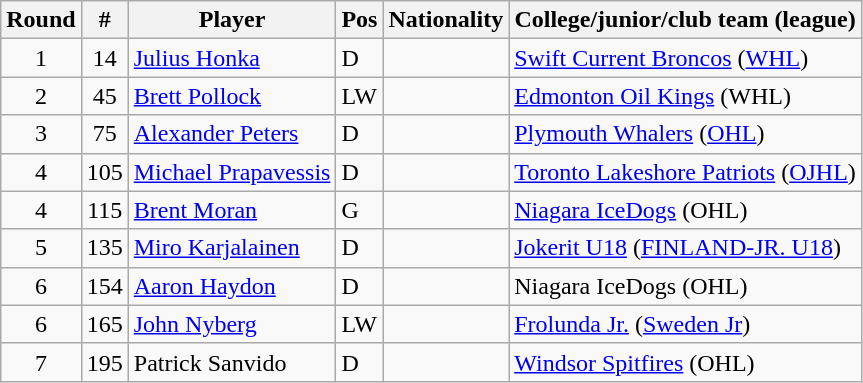<table class="wikitable">
<tr>
<th>Round</th>
<th>#</th>
<th>Player</th>
<th>Pos</th>
<th>Nationality</th>
<th>College/junior/club team (league)</th>
</tr>
<tr>
<td align=center>1</td>
<td align=center>14</td>
<td><a href='#'>Julius Honka</a></td>
<td>D</td>
<td></td>
<td><a href='#'>Swift Current Broncos</a> (<a href='#'>WHL</a>)</td>
</tr>
<tr>
<td align=center>2</td>
<td align=center>45</td>
<td><a href='#'>Brett Pollock</a></td>
<td>LW</td>
<td></td>
<td><a href='#'>Edmonton Oil Kings</a> (WHL)</td>
</tr>
<tr>
<td align=center>3</td>
<td align=center>75</td>
<td><a href='#'>Alexander Peters</a></td>
<td>D</td>
<td></td>
<td><a href='#'>Plymouth Whalers</a> (<a href='#'>OHL</a>)</td>
</tr>
<tr>
<td align=center>4</td>
<td align=center>105</td>
<td><a href='#'>Michael Prapavessis</a></td>
<td>D</td>
<td></td>
<td><a href='#'>Toronto Lakeshore Patriots</a> (<a href='#'>OJHL</a>)</td>
</tr>
<tr>
<td align=center>4</td>
<td align=center>115</td>
<td><a href='#'>Brent Moran</a></td>
<td>G</td>
<td></td>
<td><a href='#'>Niagara IceDogs</a> (OHL)</td>
</tr>
<tr>
<td align=center>5</td>
<td align=center>135</td>
<td><a href='#'>Miro Karjalainen</a></td>
<td>D</td>
<td></td>
<td><a href='#'>Jokerit U18</a> (<a href='#'>FINLAND-JR. U18</a>)</td>
</tr>
<tr>
<td align=center>6</td>
<td align=center>154</td>
<td><a href='#'>Aaron Haydon</a></td>
<td>D</td>
<td></td>
<td>Niagara IceDogs (OHL)</td>
</tr>
<tr>
<td align=center>6</td>
<td align=center>165</td>
<td><a href='#'>John Nyberg</a></td>
<td>LW</td>
<td></td>
<td><a href='#'>Frolunda Jr.</a> (<a href='#'>Sweden Jr</a>)</td>
</tr>
<tr>
<td align=center>7</td>
<td align=center>195</td>
<td>Patrick Sanvido</td>
<td>D</td>
<td></td>
<td><a href='#'>Windsor Spitfires</a> (OHL)</td>
</tr>
</table>
